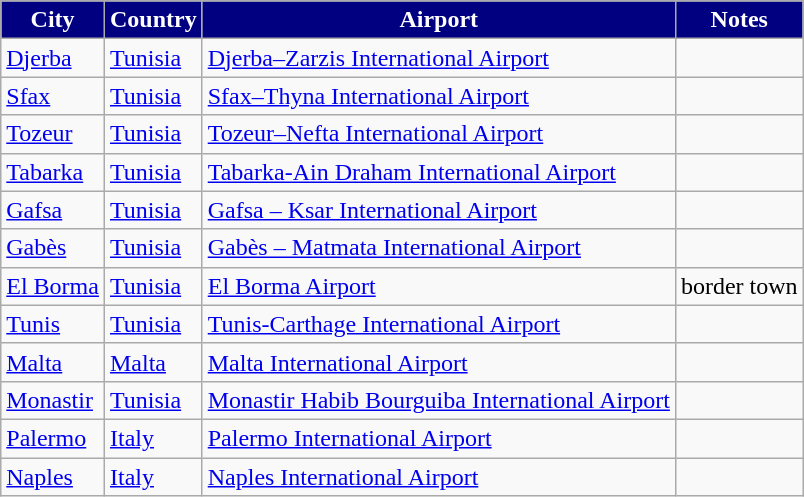<table class="sortable wikitable toccolours">
<tr>
<th style="background-color:#000080;color: white">City</th>
<th style="background-color:#000080;color: white">Country</th>
<th style="background-color:#000080;color: white">Airport</th>
<th style="background-color:#000080;color: white">Notes</th>
</tr>
<tr>
<td><a href='#'>Djerba</a></td>
<td><a href='#'>Tunisia</a></td>
<td><a href='#'>Djerba–Zarzis International Airport</a></td>
<td></td>
</tr>
<tr>
<td><a href='#'>Sfax</a></td>
<td><a href='#'>Tunisia</a></td>
<td><a href='#'>Sfax–Thyna International Airport</a></td>
<td></td>
</tr>
<tr>
<td><a href='#'>Tozeur</a></td>
<td><a href='#'>Tunisia</a></td>
<td><a href='#'>Tozeur–Nefta International Airport</a></td>
<td></td>
</tr>
<tr>
<td><a href='#'>Tabarka</a></td>
<td><a href='#'>Tunisia</a></td>
<td><a href='#'>Tabarka-Ain Draham International Airport</a></td>
<td></td>
</tr>
<tr>
<td><a href='#'>Gafsa</a></td>
<td><a href='#'>Tunisia</a></td>
<td><a href='#'>Gafsa – Ksar International Airport</a></td>
<td></td>
</tr>
<tr>
<td><a href='#'>Gabès</a></td>
<td><a href='#'>Tunisia</a></td>
<td><a href='#'>Gabès – Matmata International Airport</a></td>
<td></td>
</tr>
<tr>
<td><a href='#'>El Borma</a></td>
<td><a href='#'>Tunisia</a></td>
<td><a href='#'>El Borma Airport</a></td>
<td>border town</td>
</tr>
<tr>
<td><a href='#'>Tunis</a></td>
<td><a href='#'>Tunisia</a></td>
<td><a href='#'>Tunis-Carthage International Airport</a></td>
<td></td>
</tr>
<tr>
<td><a href='#'>Malta</a></td>
<td><a href='#'>Malta</a></td>
<td><a href='#'>Malta International Airport</a></td>
<td></td>
</tr>
<tr>
<td><a href='#'>Monastir</a></td>
<td><a href='#'>Tunisia</a></td>
<td><a href='#'>Monastir Habib Bourguiba International Airport</a></td>
<td></td>
</tr>
<tr>
<td><a href='#'>Palermo</a></td>
<td><a href='#'>Italy</a></td>
<td><a href='#'>Palermo International Airport</a></td>
<td></td>
</tr>
<tr>
<td><a href='#'>Naples</a></td>
<td><a href='#'>Italy</a></td>
<td><a href='#'>Naples International Airport</a></td>
<td></td>
</tr>
</table>
